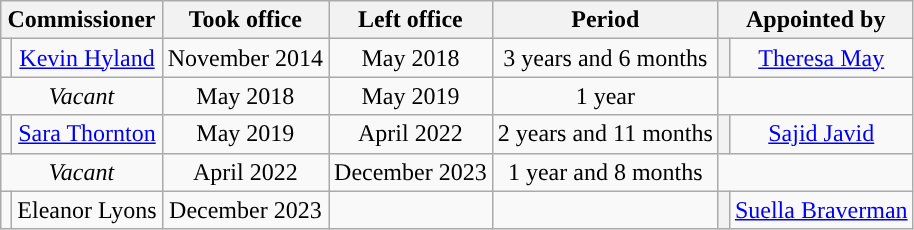<table class="wikitable" style="text-align:center">
<tr>
<th colspan="2">Commissioner</th>
<th>Took office</th>
<th>Left office</th>
<th>Period</th>
<th colspan="2">Appointed by</th>
</tr>
<tr>
<td></td>
<td><a href='#'>Kevin Hyland</a></td>
<td>November 2014<br></td>
<td>May 2018</td>
<td>3 years and 6 months</td>
<th style="background-color: "></th>
<td><a href='#'>Theresa May</a></td>
</tr>
<tr>
<td colspan="2"><em>Vacant</em></td>
<td>May 2018</td>
<td>May 2019</td>
<td>1 year</td>
<td colspan="2"></td>
</tr>
<tr>
<td></td>
<td><a href='#'>Sara Thornton</a></td>
<td>May 2019</td>
<td>April 2022</td>
<td>2 years and 11 months</td>
<th style="background-color: "></th>
<td><a href='#'>Sajid Javid</a></td>
</tr>
<tr>
<td colspan="2"><em>Vacant</em></td>
<td>April 2022</td>
<td>December 2023</td>
<td>1 year and 8 months</td>
<td colspan="2"></td>
</tr>
<tr>
<td></td>
<td>Eleanor Lyons</td>
<td>December 2023</td>
<td></td>
<td></td>
<th style="background-color: "></th>
<td><a href='#'>Suella Braverman</a></td>
</tr>
</table>
